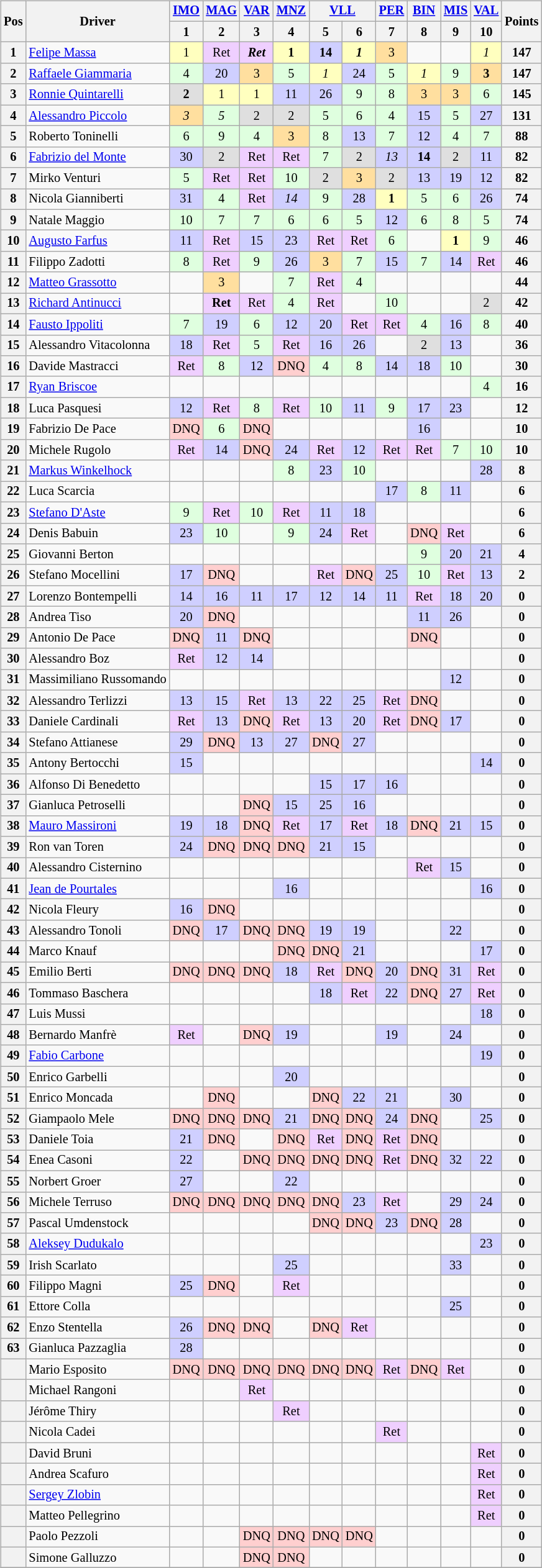<table>
<tr>
<td><br><table class="wikitable" style="font-size:85%; text-align:center">
<tr>
<th rowspan=2>Pos</th>
<th rowspan=2 valign=left>Driver</th>
<th><a href='#'>IMO</a><br></th>
<th><a href='#'>MAG</a><br></th>
<th><a href='#'>VAR</a><br></th>
<th><a href='#'>MNZ</a><br></th>
<th colspan=2><a href='#'>VLL</a><br></th>
<th><a href='#'>PER</a><br></th>
<th><a href='#'>BIN</a><br></th>
<th><a href='#'>MIS</a><br></th>
<th><a href='#'>VAL</a><br></th>
<th rowspan=2>Points</th>
</tr>
<tr>
<th width=25>1</th>
<th width=25>2</th>
<th width=25>3</th>
<th width=25>4</th>
<th width=25>5</th>
<th width=25>6</th>
<th width=25>7</th>
<th width=25>8</th>
<th width=25>9</th>
<th width=25>10</th>
</tr>
<tr>
<th>1</th>
<td align=left nowrap> <a href='#'>Felipe Massa</a></td>
<td style="background:#FFFFBF;">1</td>
<td style="background:#EFCFFF;">Ret</td>
<td style="background:#EFCFFF;"><strong><em>Ret</em></strong></td>
<td style="background:#FFFFBF;"><strong>1</strong></td>
<td style="background:#CFCFFF;"><strong>14</strong></td>
<td style="background:#FFFFBF;"><strong><em>1</em></strong></td>
<td style="background:#FFDF9F;">3</td>
<td></td>
<td></td>
<td style="background:#FFFFBF;"><em>1</em></td>
<th>147</th>
</tr>
<tr>
<th>2</th>
<td align=left nowrap> <a href='#'>Raffaele Giammaria</a></td>
<td style="background:#DFFFDF;">4</td>
<td style="background:#CFCFFF;">20</td>
<td style="background:#FFDF9F;">3</td>
<td style="background:#DFFFDF;">5</td>
<td style="background:#FFFFBF;"><em>1</em></td>
<td style="background:#CFCFFF;">24</td>
<td style="background:#DFFFDF;">5</td>
<td style="background:#FFFFBF;"><em>1</em></td>
<td style="background:#DFFFDF;">9</td>
<td style="background:#FFDF9F;"><strong>3</strong></td>
<th>147</th>
</tr>
<tr>
<th>3</th>
<td align=left nowrap> <a href='#'>Ronnie Quintarelli</a></td>
<td style="background:#DFDFDF;"><strong>2</strong></td>
<td style="background:#FFFFBF;">1</td>
<td style="background:#FFFFBF;">1</td>
<td style="background:#CFCFFF;">11</td>
<td style="background:#CFCFFF;">26</td>
<td style="background:#DFFFDF;">9</td>
<td style="background:#DFFFDF;">8</td>
<td style="background:#FFDF9F;">3</td>
<td style="background:#FFDF9F;">3</td>
<td style="background:#DFFFDF;">6</td>
<th>145</th>
</tr>
<tr>
<th>4</th>
<td align=left nowrap> <a href='#'>Alessandro Piccolo</a></td>
<td style="background:#FFDF9F;"><em>3</em></td>
<td style="background:#DFFFDF;"><em>5</em></td>
<td style="background:#DFDFDF;">2</td>
<td style="background:#DFDFDF;">2</td>
<td style="background:#DFFFDF;">5</td>
<td style="background:#DFFFDF;">6</td>
<td style="background:#DFFFDF;">4</td>
<td style="background:#CFCFFF;">15</td>
<td style="background:#DFFFDF;">5</td>
<td style="background:#CFCFFF;">27</td>
<th>131</th>
</tr>
<tr>
<th>5</th>
<td align=left nowrap> Roberto Toninelli</td>
<td style="background:#DFFFDF;">6</td>
<td style="background:#DFFFDF;">9</td>
<td style="background:#DFFFDF;">4</td>
<td style="background:#FFDF9F;">3</td>
<td style="background:#DFFFDF;">8</td>
<td style="background:#CFCFFF;">13</td>
<td style="background:#DFFFDF;">7</td>
<td style="background:#CFCFFF;">12</td>
<td style="background:#DFFFDF;">4</td>
<td style="background:#DFFFDF;">7</td>
<th>88</th>
</tr>
<tr>
<th>6</th>
<td align=left nowrap> <a href='#'>Fabrizio del Monte</a></td>
<td style="background:#CFCFFF;">30</td>
<td style="background:#DFDFDF;">2</td>
<td style="background:#EFCFFF;">Ret</td>
<td style="background:#EFCFFF;">Ret</td>
<td style="background:#DFFFDF;">7</td>
<td style="background:#DFDFDF;">2</td>
<td style="background:#CFCFFF;"><em>13</em></td>
<td style="background:#CFCFFF;"><strong>14</strong></td>
<td style="background:#DFDFDF;">2</td>
<td style="background:#CFCFFF;">11</td>
<th>82</th>
</tr>
<tr>
<th>7</th>
<td align=left nowrap> Mirko Venturi</td>
<td style="background:#DFFFDF;">5</td>
<td style="background:#EFCFFF;">Ret</td>
<td style="background:#EFCFFF;">Ret</td>
<td style="background:#DFFFDF;">10</td>
<td style="background:#DFDFDF;">2</td>
<td style="background:#FFDF9F;">3</td>
<td style="background:#DFDFDF;">2</td>
<td style="background:#CFCFFF;">13</td>
<td style="background:#CFCFFF;">19</td>
<td style="background:#CFCFFF;">12</td>
<th>82</th>
</tr>
<tr>
<th>8</th>
<td align=left nowrap> Nicola Gianniberti</td>
<td style="background:#CFCFFF;">31</td>
<td style="background:#DFFFDF;">4</td>
<td style="background:#EFCFFF;">Ret</td>
<td style="background:#CFCFFF;"><em>14</em></td>
<td style="background:#DFFFDF;">9</td>
<td style="background:#CFCFFF;">28</td>
<td style="background:#FFFFBF;"><strong>1</strong></td>
<td style="background:#DFFFDF;">5</td>
<td style="background:#DFFFDF;">6</td>
<td style="background:#CFCFFF;">26</td>
<th>74</th>
</tr>
<tr>
<th>9</th>
<td align=left nowrap> Natale Maggio</td>
<td style="background:#DFFFDF;">10</td>
<td style="background:#DFFFDF;">7</td>
<td style="background:#DFFFDF;">7</td>
<td style="background:#DFFFDF;">6</td>
<td style="background:#DFFFDF;">6</td>
<td style="background:#DFFFDF;">5</td>
<td style="background:#CFCFFF;">12</td>
<td style="background:#DFFFDF;">6</td>
<td style="background:#DFFFDF;">8</td>
<td style="background:#DFFFDF;">5</td>
<th>74</th>
</tr>
<tr>
<th>10</th>
<td align=left nowrap> <a href='#'>Augusto Farfus</a></td>
<td style="background:#CFCFFF;">11</td>
<td style="background:#EFCFFF;">Ret</td>
<td style="background:#CFCFFF;">15</td>
<td style="background:#CFCFFF;">23</td>
<td style="background:#EFCFFF;">Ret</td>
<td style="background:#EFCFFF;">Ret</td>
<td style="background:#DFFFDF;">6</td>
<td></td>
<td style="background:#FFFFBF;"><strong>1</strong></td>
<td style="background:#DFFFDF;">9</td>
<th>46</th>
</tr>
<tr>
<th>11</th>
<td align=left nowrap> Filippo Zadotti</td>
<td style="background:#DFFFDF;">8</td>
<td style="background:#EFCFFF;">Ret</td>
<td style="background:#DFFFDF;">9</td>
<td style="background:#CFCFFF;">26</td>
<td style="background:#FFDF9F;">3</td>
<td style="background:#DFFFDF;">7</td>
<td style="background:#CFCFFF;">15</td>
<td style="background:#DFFFDF;">7</td>
<td style="background:#CFCFFF;">14</td>
<td style="background:#EFCFFF;">Ret</td>
<th>46</th>
</tr>
<tr>
<th>12</th>
<td align=left nowrap> <a href='#'>Matteo Grassotto</a></td>
<td></td>
<td style="background:#FFDF9F;">3</td>
<td></td>
<td style="background:#DFFFDF;">7</td>
<td style="background:#EFCFFF;">Ret</td>
<td style="background:#DFFFDF;">4</td>
<td></td>
<td></td>
<td></td>
<td></td>
<th>44</th>
</tr>
<tr>
<th>13</th>
<td align=left nowrap> <a href='#'>Richard Antinucci</a></td>
<td></td>
<td style="background:#EFCFFF;"><strong>Ret</strong></td>
<td style="background:#EFCFFF;">Ret</td>
<td style="background:#DFFFDF;">4</td>
<td style="background:#EFCFFF;">Ret</td>
<td></td>
<td style="background:#DFFFDF;">10</td>
<td></td>
<td></td>
<td style="background:#DFDFDF;">2</td>
<th>42</th>
</tr>
<tr>
<th>14</th>
<td align=left nowrap> <a href='#'>Fausto Ippoliti</a></td>
<td style="background:#DFFFDF;">7</td>
<td style="background:#CFCFFF;">19</td>
<td style="background:#DFFFDF;">6</td>
<td style="background:#CFCFFF;">12</td>
<td style="background:#CFCFFF;">20</td>
<td style="background:#EFCFFF;">Ret</td>
<td style="background:#EFCFFF;">Ret</td>
<td style="background:#DFFFDF;">4</td>
<td style="background:#CFCFFF;">16</td>
<td style="background:#DFFFDF;">8</td>
<th>40</th>
</tr>
<tr>
<th>15</th>
<td align=left nowrap> Alessandro Vitacolonna</td>
<td style="background:#CFCFFF;">18</td>
<td style="background:#EFCFFF;">Ret</td>
<td style="background:#DFFFDF;">5</td>
<td style="background:#EFCFFF;">Ret</td>
<td style="background:#CFCFFF;">16</td>
<td style="background:#CFCFFF;">26</td>
<td></td>
<td style="background:#DFDFDF;">2</td>
<td style="background:#CFCFFF;">13</td>
<td></td>
<th>36</th>
</tr>
<tr>
<th>16</th>
<td align=left nowrap> Davide Mastracci</td>
<td style="background:#EFCFFF;">Ret</td>
<td style="background:#DFFFDF;">8</td>
<td style="background:#CFCFFF;">12</td>
<td style="background:#FFCFCF;">DNQ</td>
<td style="background:#DFFFDF;">4</td>
<td style="background:#DFFFDF;">8</td>
<td style="background:#CFCFFF;">14</td>
<td style="background:#CFCFFF;">18</td>
<td style="background:#DFFFDF;">10</td>
<td></td>
<th>30</th>
</tr>
<tr>
<th>17</th>
<td align=left nowrap> <a href='#'>Ryan Briscoe</a></td>
<td></td>
<td></td>
<td></td>
<td></td>
<td></td>
<td></td>
<td></td>
<td></td>
<td></td>
<td style="background:#DFFFDF;">4</td>
<th>16</th>
</tr>
<tr>
<th>18</th>
<td align=left nowrap> Luca Pasquesi</td>
<td style="background:#CFCFFF;">12</td>
<td style="background:#EFCFFF;">Ret</td>
<td style="background:#DFFFDF;">8</td>
<td style="background:#EFCFFF;">Ret</td>
<td style="background:#DFFFDF;">10</td>
<td style="background:#CFCFFF;">11</td>
<td style="background:#DFFFDF;">9</td>
<td style="background:#CFCFFF;">17</td>
<td style="background:#CFCFFF;">23</td>
<td></td>
<th>12</th>
</tr>
<tr>
<th>19</th>
<td align=left nowrap> Fabrizio De Pace</td>
<td style="background:#FFCFCF;">DNQ</td>
<td style="background:#DFFFDF;">6</td>
<td style="background:#FFCFCF;">DNQ</td>
<td></td>
<td></td>
<td></td>
<td></td>
<td style="background:#CFCFFF;">16</td>
<td></td>
<td></td>
<th>10</th>
</tr>
<tr>
<th>20</th>
<td align=left nowrap> Michele Rugolo</td>
<td style="background:#EFCFFF;">Ret</td>
<td style="background:#CFCFFF;">14</td>
<td style="background:#FFCFCF;">DNQ</td>
<td style="background:#CFCFFF;">24</td>
<td style="background:#EFCFFF;">Ret</td>
<td style="background:#CFCFFF;">12</td>
<td style="background:#EFCFFF;">Ret</td>
<td style="background:#EFCFFF;">Ret</td>
<td style="background:#DFFFDF;">7</td>
<td style="background:#DFFFDF;">10</td>
<th>10</th>
</tr>
<tr>
<th>21</th>
<td align=left nowrap> <a href='#'>Markus Winkelhock</a></td>
<td></td>
<td></td>
<td></td>
<td style="background:#DFFFDF;">8</td>
<td style="background:#CFCFFF;">23</td>
<td style="background:#DFFFDF;">10</td>
<td></td>
<td></td>
<td></td>
<td style="background:#CFCFFF;">28</td>
<th>8</th>
</tr>
<tr>
<th>22</th>
<td align=left nowrap> Luca Scarcia</td>
<td></td>
<td></td>
<td></td>
<td></td>
<td></td>
<td></td>
<td style="background:#CFCFFF;">17</td>
<td style="background:#DFFFDF;">8</td>
<td style="background:#CFCFFF;">11</td>
<td></td>
<th>6</th>
</tr>
<tr>
<th>23</th>
<td align=left nowrap> <a href='#'>Stefano D'Aste</a></td>
<td style="background:#DFFFDF;">9</td>
<td style="background:#EFCFFF;">Ret</td>
<td style="background:#DFFFDF;">10</td>
<td style="background:#EFCFFF;">Ret</td>
<td style="background:#CFCFFF;">11</td>
<td style="background:#CFCFFF;">18</td>
<td></td>
<td></td>
<td></td>
<td></td>
<th>6</th>
</tr>
<tr>
<th>24</th>
<td align=left nowrap> Denis Babuin</td>
<td style="background:#CFCFFF;">23</td>
<td style="background:#DFFFDF;">10</td>
<td></td>
<td style="background:#DFFFDF;">9</td>
<td style="background:#CFCFFF;">24</td>
<td style="background:#EFCFFF;">Ret</td>
<td></td>
<td style="background:#FFCFCF;">DNQ</td>
<td style="background:#EFCFFF;">Ret</td>
<td></td>
<th>6</th>
</tr>
<tr>
<th>25</th>
<td align=left nowrap> Giovanni Berton</td>
<td></td>
<td></td>
<td></td>
<td></td>
<td></td>
<td></td>
<td></td>
<td style="background:#DFFFDF;">9</td>
<td style="background:#CFCFFF;">20</td>
<td style="background:#CFCFFF;">21</td>
<th>4</th>
</tr>
<tr>
<th>26</th>
<td align=left nowrap> Stefano Mocellini</td>
<td style="background:#CFCFFF;">17</td>
<td style="background:#FFCFCF;">DNQ</td>
<td></td>
<td></td>
<td style="background:#EFCFFF;">Ret</td>
<td style="background:#FFCFCF;">DNQ</td>
<td style="background:#CFCFFF;">25</td>
<td style="background:#DFFFDF;">10</td>
<td style="background:#EFCFFF;">Ret</td>
<td style="background:#CFCFFF;">13</td>
<th>2</th>
</tr>
<tr>
<th>27</th>
<td align=left nowrap> Lorenzo Bontempelli</td>
<td style="background:#CFCFFF;">14</td>
<td style="background:#CFCFFF;">16</td>
<td style="background:#CFCFFF;">11</td>
<td style="background:#CFCFFF;">17</td>
<td style="background:#CFCFFF;">12</td>
<td style="background:#CFCFFF;">14</td>
<td style="background:#CFCFFF;">11</td>
<td style="background:#EFCFFF;">Ret</td>
<td style="background:#CFCFFF;">18</td>
<td style="background:#CFCFFF;">20</td>
<th>0</th>
</tr>
<tr>
<th>28</th>
<td align=left nowrap> Andrea Tiso</td>
<td style="background:#CFCFFF;">20</td>
<td style="background:#FFCFCF;">DNQ</td>
<td></td>
<td></td>
<td></td>
<td></td>
<td></td>
<td style="background:#CFCFFF;">11</td>
<td style="background:#CFCFFF;">26</td>
<td></td>
<th>0</th>
</tr>
<tr>
<th>29</th>
<td align=left nowrap> Antonio De Pace</td>
<td style="background:#FFCFCF;">DNQ</td>
<td style="background:#CFCFFF;">11</td>
<td style="background:#FFCFCF;">DNQ</td>
<td></td>
<td></td>
<td></td>
<td></td>
<td style="background:#FFCFCF;">DNQ</td>
<td></td>
<td></td>
<th>0</th>
</tr>
<tr>
<th>30</th>
<td align=left nowrap> Alessandro Boz</td>
<td style="background:#EFCFFF;">Ret</td>
<td style="background:#CFCFFF;">12</td>
<td style="background:#CFCFFF;">14</td>
<td></td>
<td></td>
<td></td>
<td></td>
<td></td>
<td></td>
<td></td>
<th>0</th>
</tr>
<tr>
<th>31</th>
<td align=left nowrap> Massimiliano Russomando</td>
<td></td>
<td></td>
<td></td>
<td></td>
<td></td>
<td></td>
<td></td>
<td></td>
<td style="background:#CFCFFF;">12</td>
<td></td>
<th>0</th>
</tr>
<tr>
<th>32</th>
<td align=left nowrap> Alessandro Terlizzi</td>
<td style="background:#CFCFFF;">13</td>
<td style="background:#CFCFFF;">15</td>
<td style="background:#EFCFFF;">Ret</td>
<td style="background:#CFCFFF;">13</td>
<td style="background:#CFCFFF;">22</td>
<td style="background:#CFCFFF;">25</td>
<td style="background:#EFCFFF;">Ret</td>
<td style="background:#FFCFCF;">DNQ</td>
<td></td>
<td></td>
<th>0</th>
</tr>
<tr>
<th>33</th>
<td align=left nowrap> Daniele Cardinali</td>
<td style="background:#EFCFFF;">Ret</td>
<td style="background:#CFCFFF;">13</td>
<td style="background:#FFCFCF;">DNQ</td>
<td style="background:#EFCFFF;">Ret</td>
<td style="background:#CFCFFF;">13</td>
<td style="background:#CFCFFF;">20</td>
<td style="background:#EFCFFF;">Ret</td>
<td style="background:#FFCFCF;">DNQ</td>
<td style="background:#CFCFFF;">17</td>
<td></td>
<th>0</th>
</tr>
<tr>
<th>34</th>
<td align=left nowrap> Stefano Attianese</td>
<td style="background:#CFCFFF;">29</td>
<td style="background:#FFCFCF;">DNQ</td>
<td style="background:#CFCFFF;">13</td>
<td style="background:#CFCFFF;">27</td>
<td style="background:#FFCFCF;">DNQ</td>
<td style="background:#CFCFFF;">27</td>
<td></td>
<td></td>
<td></td>
<td></td>
<th>0</th>
</tr>
<tr>
<th>35</th>
<td align=left nowrap> Antony Bertocchi</td>
<td style="background:#CFCFFF;">15</td>
<td></td>
<td></td>
<td></td>
<td></td>
<td></td>
<td></td>
<td></td>
<td></td>
<td style="background:#CFCFFF;">14</td>
<th>0</th>
</tr>
<tr>
<th>36</th>
<td align=left nowrap> Alfonso Di Benedetto</td>
<td></td>
<td></td>
<td></td>
<td></td>
<td style="background:#CFCFFF;">15</td>
<td style="background:#CFCFFF;">17</td>
<td style="background:#CFCFFF;">16</td>
<td></td>
<td></td>
<td></td>
<th>0</th>
</tr>
<tr>
<th>37</th>
<td align=left nowrap> Gianluca Petroselli</td>
<td></td>
<td></td>
<td style="background:#FFCFCF;">DNQ</td>
<td style="background:#CFCFFF;">15</td>
<td style="background:#CFCFFF;">25</td>
<td style="background:#CFCFFF;">16</td>
<td></td>
<td></td>
<td></td>
<td></td>
<th>0</th>
</tr>
<tr>
<th>38</th>
<td align=left nowrap> <a href='#'>Mauro Massironi</a></td>
<td style="background:#CFCFFF;">19</td>
<td style="background:#CFCFFF;">18</td>
<td style="background:#FFCFCF;">DNQ</td>
<td style="background:#EFCFFF;">Ret</td>
<td style="background:#CFCFFF;">17</td>
<td style="background:#EFCFFF;">Ret</td>
<td style="background:#CFCFFF;">18</td>
<td style="background:#FFCFCF;">DNQ</td>
<td style="background:#CFCFFF;">21</td>
<td style="background:#CFCFFF;">15</td>
<th>0</th>
</tr>
<tr>
<th>39</th>
<td align=left nowrap> Ron van Toren</td>
<td style="background:#CFCFFF;">24</td>
<td style="background:#FFCFCF;">DNQ</td>
<td style="background:#FFCFCF;">DNQ</td>
<td style="background:#FFCFCF;">DNQ</td>
<td style="background:#CFCFFF;">21</td>
<td style="background:#CFCFFF;">15</td>
<td></td>
<td></td>
<td></td>
<td></td>
<th>0</th>
</tr>
<tr>
<th>40</th>
<td align=left nowrap> Alessandro Cisternino</td>
<td></td>
<td></td>
<td></td>
<td></td>
<td></td>
<td></td>
<td></td>
<td style="background:#EFCFFF;">Ret</td>
<td style="background:#CFCFFF;">15</td>
<td></td>
<th>0</th>
</tr>
<tr>
<th>41</th>
<td align=left nowrap> <a href='#'>Jean de Pourtales</a></td>
<td></td>
<td></td>
<td></td>
<td style="background:#CFCFFF;">16</td>
<td></td>
<td></td>
<td></td>
<td></td>
<td></td>
<td style="background:#CFCFFF;">16</td>
<th>0</th>
</tr>
<tr>
<th>42</th>
<td align=left nowrap> Nicola Fleury</td>
<td style="background:#CFCFFF;">16</td>
<td style="background:#FFCFCF;">DNQ</td>
<td></td>
<td></td>
<td></td>
<td></td>
<td></td>
<td></td>
<td></td>
<td></td>
<th>0</th>
</tr>
<tr>
<th>43</th>
<td align=left nowrap> Alessandro Tonoli</td>
<td style="background:#FFCFCF;">DNQ</td>
<td style="background:#CFCFFF;">17</td>
<td style="background:#FFCFCF;">DNQ</td>
<td style="background:#FFCFCF;">DNQ</td>
<td style="background:#CFCFFF;">19</td>
<td style="background:#CFCFFF;">19</td>
<td></td>
<td></td>
<td style="background:#CFCFFF;">22</td>
<td></td>
<th>0</th>
</tr>
<tr>
<th>44</th>
<td align=left nowrap> Marco Knauf</td>
<td></td>
<td></td>
<td></td>
<td style="background:#FFCFCF;">DNQ</td>
<td style="background:#FFCFCF;">DNQ</td>
<td style="background:#CFCFFF;">21</td>
<td></td>
<td></td>
<td></td>
<td style="background:#CFCFFF;">17</td>
<th>0</th>
</tr>
<tr>
<th>45</th>
<td align=left nowrap> Emilio Berti</td>
<td style="background:#FFCFCF;">DNQ</td>
<td style="background:#FFCFCF;">DNQ</td>
<td style="background:#FFCFCF;">DNQ</td>
<td style="background:#CFCFFF;">18</td>
<td style="background:#EFCFFF;">Ret</td>
<td style="background:#FFCFCF;">DNQ</td>
<td style="background:#CFCFFF;">20</td>
<td style="background:#FFCFCF;">DNQ</td>
<td style="background:#CFCFFF;">31</td>
<td style="background:#EFCFFF;">Ret</td>
<th>0</th>
</tr>
<tr>
<th>46</th>
<td align=left nowrap> Tommaso Baschera</td>
<td></td>
<td></td>
<td></td>
<td></td>
<td style="background:#CFCFFF;">18</td>
<td style="background:#EFCFFF;">Ret</td>
<td style="background:#CFCFFF;">22</td>
<td style="background:#FFCFCF;">DNQ</td>
<td style="background:#CFCFFF;">27</td>
<td style="background:#EFCFFF;">Ret</td>
<th>0</th>
</tr>
<tr>
<th>47</th>
<td align=left nowrap> Luis Mussi</td>
<td></td>
<td></td>
<td></td>
<td></td>
<td></td>
<td></td>
<td></td>
<td></td>
<td></td>
<td style="background:#CFCFFF;">18</td>
<th>0</th>
</tr>
<tr>
<th>48</th>
<td align=left nowrap> Bernardo Manfrè</td>
<td style="background:#EFCFFF;">Ret</td>
<td></td>
<td style="background:#FFCFCF;">DNQ</td>
<td style="background:#CFCFFF;">19</td>
<td></td>
<td></td>
<td style="background:#CFCFFF;">19</td>
<td></td>
<td style="background:#CFCFFF;">24</td>
<td></td>
<th>0</th>
</tr>
<tr>
<th>49</th>
<td align=left nowrap> <a href='#'>Fabio Carbone</a></td>
<td></td>
<td></td>
<td></td>
<td></td>
<td></td>
<td></td>
<td></td>
<td></td>
<td></td>
<td style="background:#CFCFFF;">19</td>
<th>0</th>
</tr>
<tr>
<th>50</th>
<td align=left nowrap> Enrico Garbelli</td>
<td></td>
<td></td>
<td></td>
<td style="background:#CFCFFF;">20</td>
<td></td>
<td></td>
<td></td>
<td></td>
<td></td>
<td></td>
<th>0</th>
</tr>
<tr>
<th>51</th>
<td align=left nowrap> Enrico Moncada</td>
<td></td>
<td style="background:#FFCFCF;">DNQ</td>
<td></td>
<td></td>
<td style="background:#FFCFCF;">DNQ</td>
<td style="background:#CFCFFF;">22</td>
<td style="background:#CFCFFF;">21</td>
<td></td>
<td style="background:#CFCFFF;">30</td>
<td></td>
<th>0</th>
</tr>
<tr>
<th>52</th>
<td align=left nowrap> Giampaolo Mele</td>
<td style="background:#FFCFCF;">DNQ</td>
<td style="background:#FFCFCF;">DNQ</td>
<td style="background:#FFCFCF;">DNQ</td>
<td style="background:#CFCFFF;">21</td>
<td style="background:#FFCFCF;">DNQ</td>
<td style="background:#FFCFCF;">DNQ</td>
<td style="background:#CFCFFF;">24</td>
<td style="background:#FFCFCF;">DNQ</td>
<td></td>
<td style="background:#CFCFFF;">25</td>
<th>0</th>
</tr>
<tr>
<th>53</th>
<td align=left nowrap> Daniele Toia</td>
<td style="background:#CFCFFF;">21</td>
<td style="background:#FFCFCF;">DNQ</td>
<td></td>
<td style="background:#FFCFCF;">DNQ</td>
<td style="background:#EFCFFF;">Ret</td>
<td style="background:#FFCFCF;">DNQ</td>
<td style="background:#EFCFFF;">Ret</td>
<td style="background:#FFCFCF;">DNQ</td>
<td></td>
<td></td>
<th>0</th>
</tr>
<tr>
<th>54</th>
<td align=left nowrap> Enea Casoni</td>
<td style="background:#CFCFFF;">22</td>
<td></td>
<td style="background:#FFCFCF;">DNQ</td>
<td style="background:#FFCFCF;">DNQ</td>
<td style="background:#FFCFCF;">DNQ</td>
<td style="background:#FFCFCF;">DNQ</td>
<td style="background:#EFCFFF;">Ret</td>
<td style="background:#FFCFCF;">DNQ</td>
<td style="background:#CFCFFF;">32</td>
<td style="background:#CFCFFF;">22</td>
<th>0</th>
</tr>
<tr>
<th>55</th>
<td align=left nowrap> Norbert Groer</td>
<td style="background:#CFCFFF;">27</td>
<td></td>
<td></td>
<td style="background:#CFCFFF;">22</td>
<td></td>
<td></td>
<td></td>
<td></td>
<td></td>
<td></td>
<th>0</th>
</tr>
<tr>
<th>56</th>
<td align=left nowrap> Michele Terruso</td>
<td style="background:#FFCFCF;">DNQ</td>
<td style="background:#FFCFCF;">DNQ</td>
<td style="background:#FFCFCF;">DNQ</td>
<td style="background:#FFCFCF;">DNQ</td>
<td style="background:#FFCFCF;">DNQ</td>
<td style="background:#CFCFFF;">23</td>
<td style="background:#EFCFFF;">Ret</td>
<td></td>
<td style="background:#CFCFFF;">29</td>
<td style="background:#CFCFFF;">24</td>
<th>0</th>
</tr>
<tr>
<th>57</th>
<td align=left nowrap> Pascal Umdenstock</td>
<td></td>
<td></td>
<td></td>
<td></td>
<td style="background:#FFCFCF;">DNQ</td>
<td style="background:#FFCFCF;">DNQ</td>
<td style="background:#CFCFFF;">23</td>
<td style="background:#FFCFCF;">DNQ</td>
<td style="background:#CFCFFF;">28</td>
<td></td>
<th>0</th>
</tr>
<tr>
<th>58</th>
<td align=left nowrap> <a href='#'>Aleksey Dudukalo</a></td>
<td></td>
<td></td>
<td></td>
<td></td>
<td></td>
<td></td>
<td></td>
<td></td>
<td></td>
<td style="background:#CFCFFF;">23</td>
<th>0</th>
</tr>
<tr>
<th>59</th>
<td align=left nowrap> Irish Scarlato</td>
<td></td>
<td></td>
<td></td>
<td style="background:#CFCFFF;">25</td>
<td></td>
<td></td>
<td></td>
<td></td>
<td style="background:#CFCFFF;">33</td>
<td></td>
<th>0</th>
</tr>
<tr>
<th>60</th>
<td align=left nowrap> Filippo Magni</td>
<td style="background:#CFCFFF;">25</td>
<td style="background:#FFCFCF;">DNQ</td>
<td></td>
<td style="background:#EFCFFF;">Ret</td>
<td></td>
<td></td>
<td></td>
<td></td>
<td></td>
<td></td>
<th>0</th>
</tr>
<tr>
<th>61</th>
<td align=left nowrap> Ettore Colla</td>
<td></td>
<td></td>
<td></td>
<td></td>
<td></td>
<td></td>
<td></td>
<td></td>
<td style="background:#CFCFFF;">25</td>
<td></td>
<th>0</th>
</tr>
<tr>
<th>62</th>
<td align=left nowrap> Enzo Stentella</td>
<td style="background:#CFCFFF;">26</td>
<td style="background:#FFCFCF;">DNQ</td>
<td style="background:#FFCFCF;">DNQ</td>
<td></td>
<td style="background:#FFCFCF;">DNQ</td>
<td style="background:#EFCFFF;">Ret</td>
<td></td>
<td></td>
<td></td>
<td></td>
<th>0</th>
</tr>
<tr>
<th>63</th>
<td align=left nowrap> Gianluca Pazzaglia</td>
<td style="background:#CFCFFF;">28</td>
<td></td>
<td></td>
<td></td>
<td></td>
<td></td>
<td></td>
<td></td>
<td></td>
<td></td>
<th>0</th>
</tr>
<tr>
<th></th>
<td align=left nowrap> Mario Esposito</td>
<td style="background:#FFCFCF;">DNQ</td>
<td style="background:#FFCFCF;">DNQ</td>
<td style="background:#FFCFCF;">DNQ</td>
<td style="background:#FFCFCF;">DNQ</td>
<td style="background:#FFCFCF;">DNQ</td>
<td style="background:#FFCFCF;">DNQ</td>
<td style="background:#EFCFFF;">Ret</td>
<td style="background:#FFCFCF;">DNQ</td>
<td style="background:#EFCFFF;">Ret</td>
<td></td>
<th>0</th>
</tr>
<tr>
<th></th>
<td align=left nowrap> Michael Rangoni</td>
<td></td>
<td></td>
<td style="background:#EFCFFF;">Ret</td>
<td></td>
<td></td>
<td></td>
<td></td>
<td></td>
<td></td>
<td></td>
<th>0</th>
</tr>
<tr>
<th></th>
<td align=left nowrap> Jérôme Thiry</td>
<td></td>
<td></td>
<td></td>
<td style="background:#EFCFFF;">Ret</td>
<td></td>
<td></td>
<td></td>
<td></td>
<td></td>
<td></td>
<th>0</th>
</tr>
<tr>
<th></th>
<td align=left nowrap> Nicola Cadei</td>
<td></td>
<td></td>
<td></td>
<td></td>
<td></td>
<td></td>
<td style="background:#EFCFFF;">Ret</td>
<td></td>
<td></td>
<td></td>
<th>0</th>
</tr>
<tr>
<th></th>
<td align=left nowrap> David Bruni</td>
<td></td>
<td></td>
<td></td>
<td></td>
<td></td>
<td></td>
<td></td>
<td></td>
<td></td>
<td style="background:#EFCFFF;">Ret</td>
<th>0</th>
</tr>
<tr>
<th></th>
<td align=left nowrap> Andrea Scafuro</td>
<td></td>
<td></td>
<td></td>
<td></td>
<td></td>
<td></td>
<td></td>
<td></td>
<td></td>
<td style="background:#EFCFFF;">Ret</td>
<th>0</th>
</tr>
<tr>
<th></th>
<td align=left nowrap> <a href='#'>Sergey Zlobin</a></td>
<td></td>
<td></td>
<td></td>
<td></td>
<td></td>
<td></td>
<td></td>
<td></td>
<td></td>
<td style="background:#EFCFFF;">Ret</td>
<th>0</th>
</tr>
<tr>
<th></th>
<td align=left nowrap> Matteo Pellegrino</td>
<td></td>
<td></td>
<td></td>
<td></td>
<td></td>
<td></td>
<td></td>
<td></td>
<td></td>
<td style="background:#EFCFFF;">Ret</td>
<th>0</th>
</tr>
<tr>
<th></th>
<td align=left nowrap> Paolo Pezzoli</td>
<td></td>
<td></td>
<td style="background:#FFCFCF;">DNQ</td>
<td style="background:#FFCFCF;">DNQ</td>
<td style="background:#FFCFCF;">DNQ</td>
<td style="background:#FFCFCF;">DNQ</td>
<td></td>
<td></td>
<td></td>
<td></td>
<th>0</th>
</tr>
<tr>
<th></th>
<td align=left nowrap> Simone Galluzzo</td>
<td></td>
<td></td>
<td style="background:#FFCFCF;">DNQ</td>
<td style="background:#FFCFCF;">DNQ</td>
<td></td>
<td></td>
<td></td>
<td></td>
<td></td>
<td></td>
<th>0</th>
</tr>
<tr>
</tr>
</table>
</td>
</tr>
</table>
